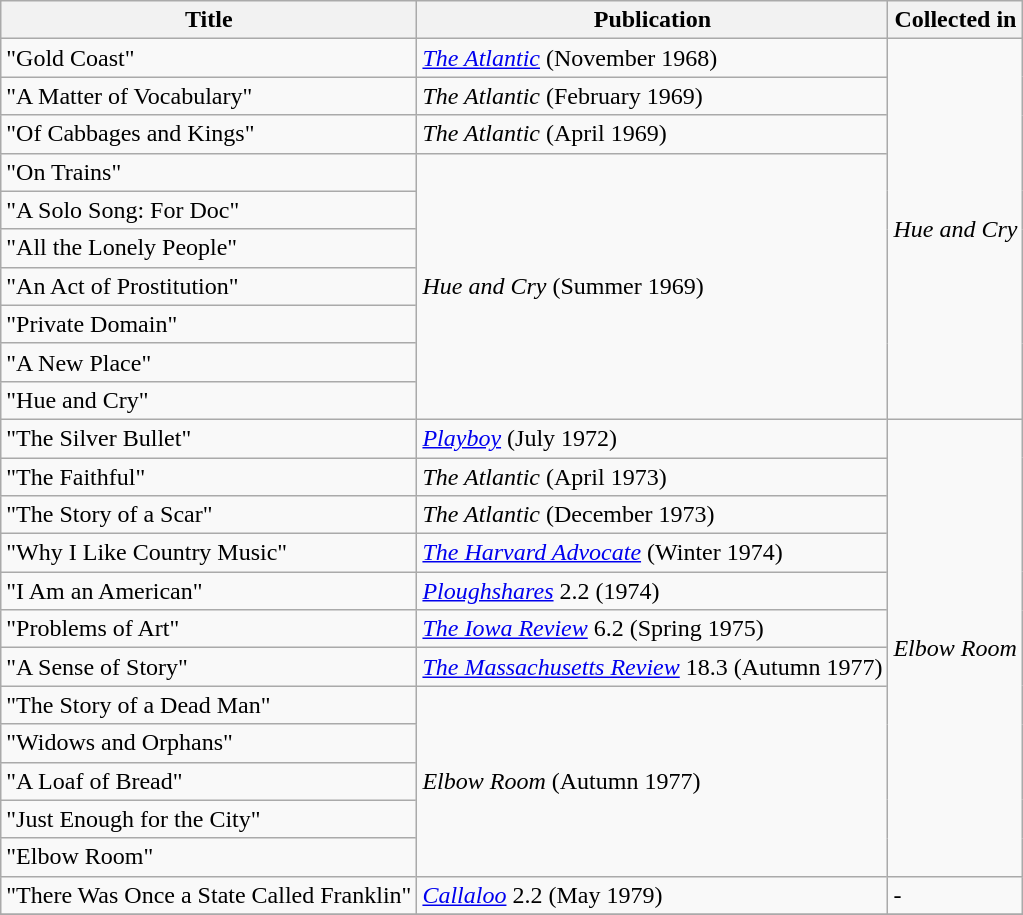<table class="wikitable">
<tr>
<th>Title</th>
<th>Publication</th>
<th>Collected in</th>
</tr>
<tr>
<td>"Gold Coast"</td>
<td><em><a href='#'>The Atlantic</a></em> (November 1968)</td>
<td rowspan=10><em>Hue and Cry</em></td>
</tr>
<tr>
<td>"A Matter of Vocabulary"</td>
<td><em>The Atlantic</em> (February 1969)</td>
</tr>
<tr>
<td>"Of Cabbages and Kings"</td>
<td><em>The Atlantic</em> (April 1969)</td>
</tr>
<tr>
<td>"On Trains"</td>
<td rowspan=7><em>Hue and Cry</em> (Summer 1969)</td>
</tr>
<tr>
<td>"A Solo Song: For Doc"</td>
</tr>
<tr>
<td>"All the Lonely People"</td>
</tr>
<tr>
<td>"An Act of Prostitution"</td>
</tr>
<tr>
<td>"Private Domain"</td>
</tr>
<tr>
<td>"A New Place"</td>
</tr>
<tr>
<td>"Hue and Cry"</td>
</tr>
<tr>
<td>"The Silver Bullet"</td>
<td><em><a href='#'>Playboy</a></em> (July 1972)</td>
<td rowspan=12><em>Elbow Room</em></td>
</tr>
<tr>
<td>"The Faithful"</td>
<td><em>The Atlantic</em> (April 1973)</td>
</tr>
<tr>
<td>"The Story of a Scar"</td>
<td><em>The Atlantic</em> (December 1973)</td>
</tr>
<tr>
<td>"Why I Like Country Music"</td>
<td><em><a href='#'>The Harvard Advocate</a></em> (Winter 1974)</td>
</tr>
<tr>
<td>"I Am an American"</td>
<td><em><a href='#'>Ploughshares</a></em> 2.2 (1974)</td>
</tr>
<tr>
<td>"Problems of Art"</td>
<td><em><a href='#'>The Iowa Review</a></em> 6.2 (Spring 1975)</td>
</tr>
<tr>
<td>"A Sense of Story"</td>
<td><em><a href='#'>The Massachusetts Review</a></em> 18.3 (Autumn 1977)</td>
</tr>
<tr>
<td>"The Story of a Dead Man"</td>
<td rowspan=5><em>Elbow Room</em> (Autumn 1977)</td>
</tr>
<tr>
<td>"Widows and Orphans"</td>
</tr>
<tr>
<td>"A Loaf of Bread"</td>
</tr>
<tr>
<td>"Just Enough for the City"</td>
</tr>
<tr>
<td>"Elbow Room"</td>
</tr>
<tr>
<td>"There Was Once a State Called Franklin"</td>
<td><em><a href='#'>Callaloo</a></em> 2.2 (May 1979)</td>
<td>-</td>
</tr>
<tr>
</tr>
</table>
